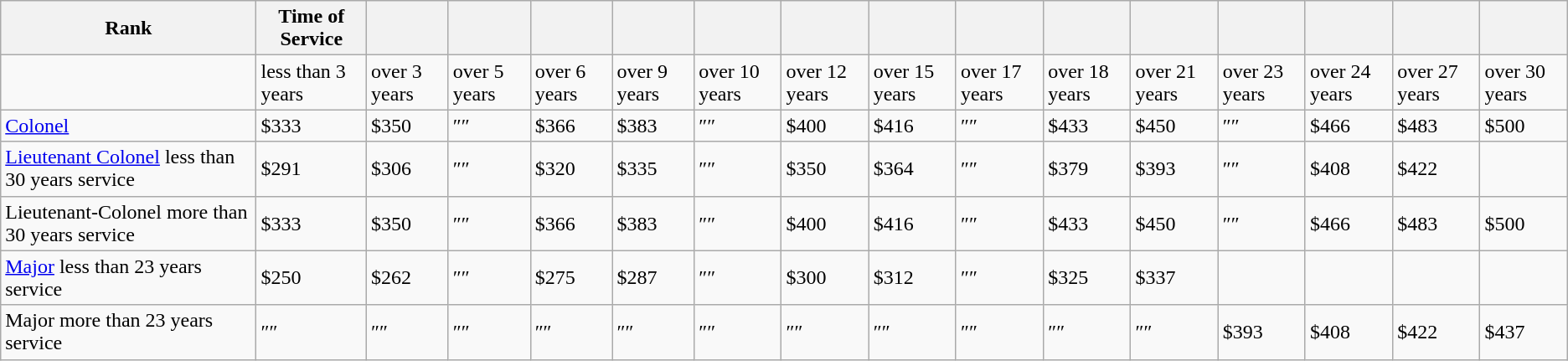<table class="wikitable mw-collapsible">
<tr>
<th>Rank</th>
<th>Time of Service</th>
<th></th>
<th></th>
<th></th>
<th></th>
<th></th>
<th></th>
<th></th>
<th></th>
<th></th>
<th></th>
<th></th>
<th></th>
<th></th>
<th></th>
</tr>
<tr>
<td></td>
<td>less than 3 years</td>
<td>over 3 years</td>
<td>over 5 years</td>
<td>over 6 years</td>
<td>over 9 years</td>
<td>over 10 years</td>
<td>over 12 years</td>
<td>over 15 years</td>
<td>over 17 years</td>
<td>over 18 years</td>
<td>over 21 years</td>
<td>over 23 years</td>
<td>over 24 years</td>
<td>over 27 years</td>
<td>over 30 years</td>
</tr>
<tr>
<td><a href='#'>Colonel</a></td>
<td>$333</td>
<td>$350</td>
<td>″″</td>
<td>$366</td>
<td>$383</td>
<td>″″</td>
<td>$400</td>
<td>$416</td>
<td>″″</td>
<td>$433</td>
<td>$450</td>
<td>″″</td>
<td>$466</td>
<td>$483</td>
<td>$500</td>
</tr>
<tr>
<td><a href='#'>Lieutenant Colonel</a> less than 30 years service</td>
<td>$291</td>
<td>$306</td>
<td>″″</td>
<td>$320</td>
<td>$335</td>
<td>″″</td>
<td>$350</td>
<td>$364</td>
<td>″″</td>
<td>$379</td>
<td>$393</td>
<td>″″</td>
<td>$408</td>
<td>$422</td>
<td></td>
</tr>
<tr>
<td>Lieutenant-Colonel more than 30 years service</td>
<td>$333</td>
<td>$350</td>
<td>″″</td>
<td>$366</td>
<td>$383</td>
<td>″″</td>
<td>$400</td>
<td>$416</td>
<td>″″</td>
<td>$433</td>
<td>$450</td>
<td>″″</td>
<td>$466</td>
<td>$483</td>
<td>$500</td>
</tr>
<tr>
<td><a href='#'>Major</a> less than 23 years service</td>
<td>$250</td>
<td>$262</td>
<td>″″</td>
<td>$275</td>
<td>$287</td>
<td>″″</td>
<td>$300</td>
<td>$312</td>
<td>″″</td>
<td>$325</td>
<td>$337</td>
<td></td>
<td></td>
<td></td>
<td></td>
</tr>
<tr>
<td>Major more than 23 years service</td>
<td>″″</td>
<td>″″</td>
<td>″″</td>
<td>″″</td>
<td>″″</td>
<td>″″</td>
<td>″″</td>
<td>″″</td>
<td>″″</td>
<td>″″</td>
<td>″″</td>
<td>$393</td>
<td>$408</td>
<td>$422</td>
<td>$437</td>
</tr>
</table>
